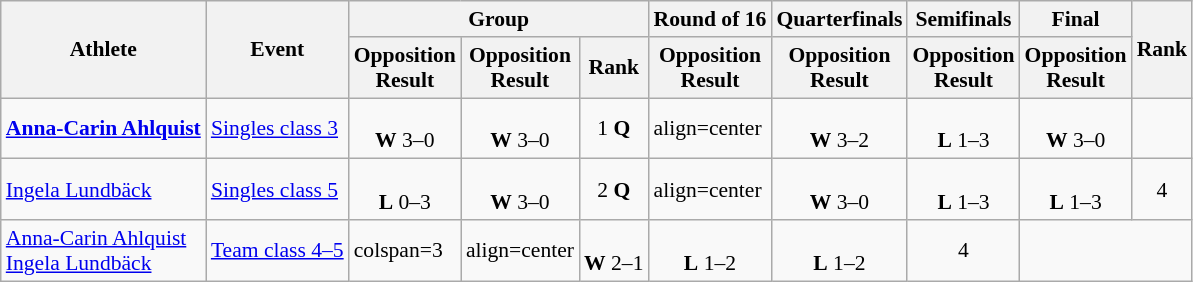<table class="wikitable" style="font-size:90%">
<tr>
<th rowspan="2">Athlete</th>
<th rowspan="2">Event</th>
<th colspan="3">Group</th>
<th>Round of 16</th>
<th>Quarterfinals</th>
<th>Semifinals</th>
<th>Final</th>
<th rowspan="2">Rank</th>
</tr>
<tr>
<th>Opposition<br>Result</th>
<th>Opposition<br>Result</th>
<th>Rank</th>
<th>Opposition<br>Result</th>
<th>Opposition<br>Result</th>
<th>Opposition<br>Result</th>
<th>Opposition<br>Result</th>
</tr>
<tr>
<td><strong><a href='#'>Anna-Carin Ahlquist</a></strong></td>
<td><a href='#'>Singles class 3</a></td>
<td align=center><br><strong>W</strong> 3–0</td>
<td align=center><br><strong>W</strong> 3–0</td>
<td align=center>1 <strong>Q</strong></td>
<td>align=center </td>
<td align=center><br><strong>W</strong> 3–2</td>
<td align=center><br><strong>L</strong> 1–3</td>
<td align=center><br><strong>W</strong> 3–0</td>
<td align=center></td>
</tr>
<tr>
<td><a href='#'>Ingela Lundbäck</a></td>
<td><a href='#'>Singles class 5</a></td>
<td align=center><br><strong>L</strong> 0–3</td>
<td align=center><br><strong>W</strong> 3–0</td>
<td align=center>2 <strong>Q</strong></td>
<td>align=center </td>
<td align=center><br><strong>W</strong> 3–0</td>
<td align=center><br><strong>L</strong> 1–3</td>
<td align=center><br><strong>L</strong> 1–3</td>
<td align=center>4</td>
</tr>
<tr>
<td><a href='#'>Anna-Carin Ahlquist</a><br><a href='#'>Ingela Lundbäck</a></td>
<td><a href='#'>Team class 4–5</a></td>
<td>colspan=3 </td>
<td>align=center </td>
<td align=center><br><strong>W</strong> 2–1</td>
<td align=center><br><strong>L</strong> 1–2</td>
<td align=center><br><strong>L</strong> 1–2</td>
<td align=center>4</td>
</tr>
</table>
